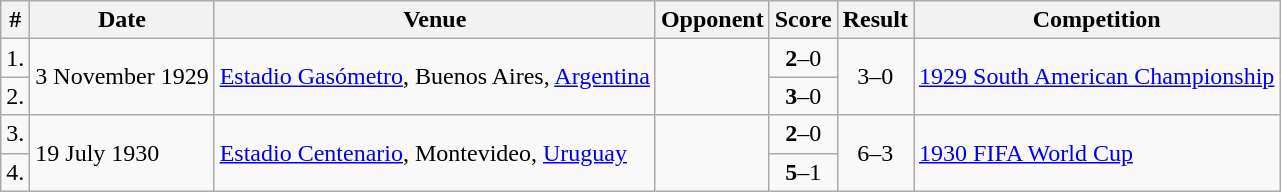<table class="wikitable sortable" style="font-size:100%">
<tr>
<th>#</th>
<th>Date</th>
<th>Venue</th>
<th>Opponent</th>
<th>Score</th>
<th>Result</th>
<th>Competition</th>
</tr>
<tr>
<td align=center>1.</td>
<td rowspan=2>3 November 1929</td>
<td rowspan=2><a href='#'>Estadio Gasómetro</a>, Buenos Aires, <a href='#'>Argentina</a></td>
<td rowspan=2></td>
<td align=center><strong>2</strong>–0</td>
<td rowspan=2 align=center>3–0</td>
<td rowspan=2><a href='#'>1929 South American Championship</a></td>
</tr>
<tr>
<td align=center>2.</td>
<td align=center><strong>3</strong>–0</td>
</tr>
<tr>
<td align=center>3.</td>
<td rowspan=2>19 July 1930</td>
<td rowspan=2><a href='#'>Estadio Centenario</a>, Montevideo, <a href='#'>Uruguay</a></td>
<td rowspan=2></td>
<td align=center><strong>2</strong>–0</td>
<td rowspan=2 align=center>6–3</td>
<td rowspan=2><a href='#'>1930 FIFA World Cup</a></td>
</tr>
<tr>
<td align=center>4.</td>
<td align=center><strong>5</strong>–1</td>
</tr>
</table>
